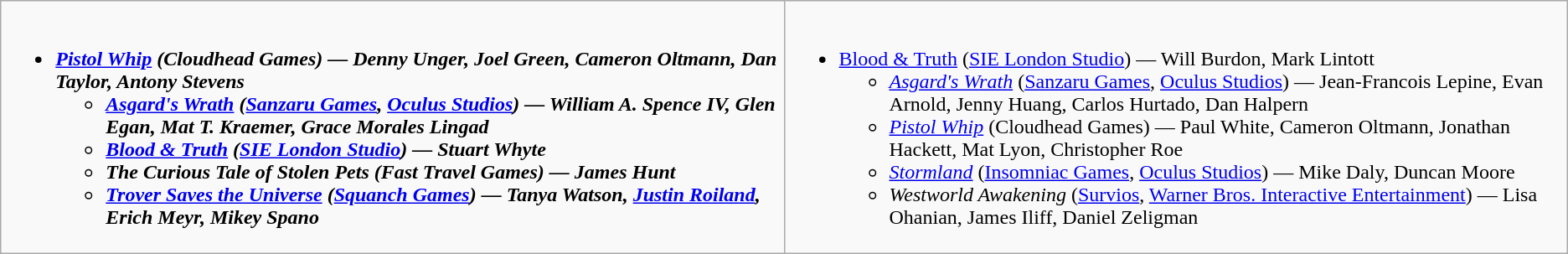<table class="wikitable">
<tr>
<td valign="top" width="50%"><br><ul><li><strong><em><a href='#'>Pistol Whip</a><em> (Cloudhead Games) — Denny Unger, Joel Green, Cameron Oltmann, Dan Taylor, Antony Stevens<strong><ul><li></em><a href='#'>Asgard's Wrath</a><em> (<a href='#'>Sanzaru Games</a>, <a href='#'>Oculus Studios</a>) — William A. Spence IV, Glen Egan, Mat T. Kraemer, Grace Morales Lingad</li><li></em><a href='#'>Blood & Truth</a><em> (<a href='#'>SIE London Studio</a>) — Stuart Whyte</li><li></em>The Curious Tale of Stolen Pets<em> (Fast Travel Games) — James Hunt</li><li></em><a href='#'>Trover Saves the Universe</a><em> (<a href='#'>Squanch Games</a>) — Tanya Watson, <a href='#'>Justin Roiland</a>, Erich Meyr, Mikey Spano</li></ul></li></ul></td>
<td valign="top" width="50%"><br><ul><li></em></strong><a href='#'>Blood & Truth</a></em> (<a href='#'>SIE London Studio</a>) — Will Burdon, Mark Lintott</strong><ul><li><em><a href='#'>Asgard's Wrath</a></em> (<a href='#'>Sanzaru Games</a>, <a href='#'>Oculus Studios</a>) — Jean-Francois Lepine, Evan Arnold, Jenny Huang, Carlos Hurtado, Dan Halpern</li><li><em><a href='#'>Pistol Whip</a></em> (Cloudhead Games) — Paul White, Cameron Oltmann, Jonathan Hackett, Mat Lyon, Christopher Roe</li><li><em><a href='#'>Stormland</a></em> (<a href='#'>Insomniac Games</a>, <a href='#'>Oculus Studios</a>) — Mike Daly, Duncan Moore</li><li><em>Westworld Awakening</em> (<a href='#'>Survios</a>, <a href='#'>Warner Bros. Interactive Entertainment</a>) — Lisa Ohanian, James Iliff, Daniel Zeligman</li></ul></li></ul></td>
</tr>
</table>
